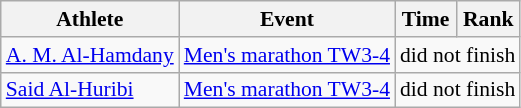<table class="wikitable" style="font-size:90%">
<tr>
<th>Athlete</th>
<th>Event</th>
<th>Time</th>
<th>Rank</th>
</tr>
<tr>
<td><a href='#'>A. M. Al-Hamdany</a></td>
<td><a href='#'>Men's marathon TW3-4</a></td>
<td align="center" colspan="2">did not finish</td>
</tr>
<tr>
<td><a href='#'>Said Al-Huribi</a></td>
<td><a href='#'>Men's marathon TW3-4</a></td>
<td align="center" colspan="2">did not finish</td>
</tr>
</table>
